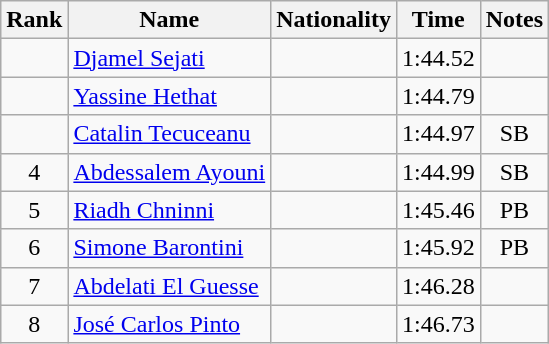<table class="wikitable sortable" style="text-align:center">
<tr>
<th>Rank</th>
<th>Name</th>
<th>Nationality</th>
<th>Time</th>
<th>Notes</th>
</tr>
<tr>
<td></td>
<td align=left><a href='#'>Djamel Sejati</a></td>
<td align=left></td>
<td>1:44.52</td>
<td></td>
</tr>
<tr>
<td></td>
<td align=left><a href='#'>Yassine Hethat</a></td>
<td align=left></td>
<td>1:44.79</td>
<td></td>
</tr>
<tr>
<td></td>
<td align=left><a href='#'>Catalin Tecuceanu</a></td>
<td align=left></td>
<td>1:44.97</td>
<td>SB</td>
</tr>
<tr>
<td>4</td>
<td align=left><a href='#'>Abdessalem Ayouni</a></td>
<td align=left></td>
<td>1:44.99</td>
<td>SB</td>
</tr>
<tr>
<td>5</td>
<td align=left><a href='#'>Riadh Chninni</a></td>
<td align=left></td>
<td>1:45.46</td>
<td>PB</td>
</tr>
<tr>
<td>6</td>
<td align=left><a href='#'>Simone Barontini</a></td>
<td align=left></td>
<td>1:45.92</td>
<td>PB</td>
</tr>
<tr>
<td>7</td>
<td align=left><a href='#'>Abdelati El Guesse</a></td>
<td align=left></td>
<td>1:46.28</td>
<td></td>
</tr>
<tr>
<td>8</td>
<td align=left><a href='#'>José Carlos Pinto</a></td>
<td align=left></td>
<td>1:46.73</td>
<td></td>
</tr>
</table>
